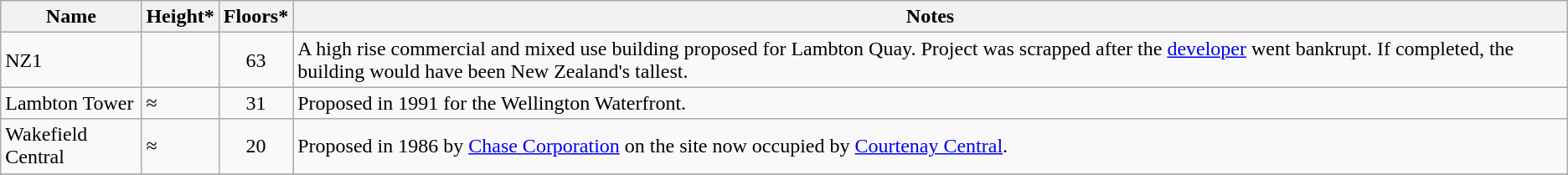<table class="wikitable sortable">
<tr>
<th>Name</th>
<th>Height*</th>
<th>Floors*</th>
<th class="unsortable">Notes</th>
</tr>
<tr>
<td>NZ1</td>
<td align=center></td>
<td align=center>63</td>
<td>A high rise commercial and mixed use building proposed for Lambton Quay. Project was scrapped after the <a href='#'>developer</a> went bankrupt. If completed, the building would have been New Zealand's tallest.</td>
</tr>
<tr>
<td>Lambton Tower</td>
<td nowrap>≈</td>
<td align=center>31</td>
<td>Proposed in 1991 for the Wellington Waterfront.</td>
</tr>
<tr>
<td>Wakefield Central</td>
<td nowrap>≈</td>
<td align=center>20</td>
<td>Proposed in 1986 by <a href='#'>Chase Corporation</a> on the site now occupied by <a href='#'>Courtenay Central</a>.</td>
</tr>
<tr>
</tr>
</table>
